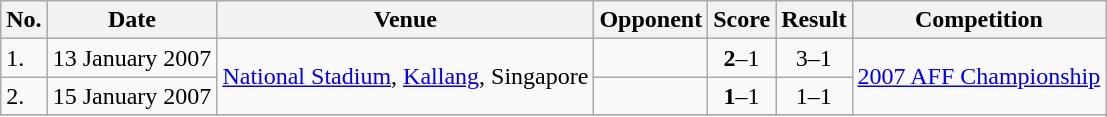<table class="wikitable">
<tr>
<th>No.</th>
<th>Date</th>
<th>Venue</th>
<th>Opponent</th>
<th>Score</th>
<th>Result</th>
<th>Competition</th>
</tr>
<tr>
<td>1.</td>
<td>13 January 2007</td>
<td rowspan=2><a href='#'>National Stadium</a>, <a href='#'>Kallang</a>, Singapore</td>
<td></td>
<td align=center><strong>2</strong>–1</td>
<td align=center>3–1</td>
<td rowspan=4><a href='#'>2007 AFF Championship</a></td>
</tr>
<tr>
<td>2.</td>
<td>15 January 2007</td>
<td></td>
<td align=center><strong>1</strong>–1</td>
<td align=center>1–1</td>
</tr>
<tr>
</tr>
</table>
